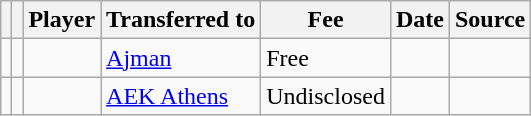<table class="wikitable plainrowheaders sortable">
<tr>
<th></th>
<th></th>
<th scope=col>Player</th>
<th>Transferred to</th>
<th !scope=col; style="width: 65px;">Fee</th>
<th scope=col>Date</th>
<th scope=col>Source</th>
</tr>
<tr>
<td align=center></td>
<td align=center></td>
<td></td>
<td> <a href='#'>Ajman</a></td>
<td>Free</td>
<td></td>
<td></td>
</tr>
<tr>
<td align=center></td>
<td align=center></td>
<td></td>
<td> <a href='#'>AEK Athens</a></td>
<td>Undisclosed</td>
<td></td>
<td></td>
</tr>
</table>
